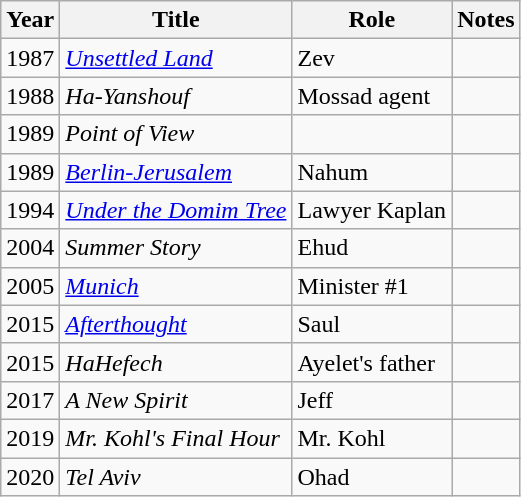<table class="wikitable">
<tr>
<th>Year</th>
<th>Title</th>
<th>Role</th>
<th>Notes</th>
</tr>
<tr>
<td>1987</td>
<td><em><a href='#'>Unsettled Land</a></em></td>
<td>Zev</td>
<td></td>
</tr>
<tr>
<td>1988</td>
<td><em>Ha-Yanshouf</em></td>
<td>Mossad agent</td>
<td></td>
</tr>
<tr>
<td>1989</td>
<td><em>Point of View</em></td>
<td></td>
<td></td>
</tr>
<tr>
<td>1989</td>
<td><em><a href='#'>Berlin-Jerusalem</a></em></td>
<td>Nahum</td>
<td></td>
</tr>
<tr>
<td>1994</td>
<td><em><a href='#'>Under the Domim Tree</a></em></td>
<td>Lawyer Kaplan</td>
<td></td>
</tr>
<tr>
<td>2004</td>
<td><em>Summer Story</em></td>
<td>Ehud</td>
<td></td>
</tr>
<tr>
<td>2005</td>
<td><em><a href='#'>Munich</a></em></td>
<td>Minister #1</td>
<td></td>
</tr>
<tr>
<td>2015</td>
<td><em><a href='#'>Afterthought</a></em></td>
<td>Saul</td>
<td></td>
</tr>
<tr>
<td>2015</td>
<td><em>HaHefech</em></td>
<td>Ayelet's father</td>
<td></td>
</tr>
<tr>
<td>2017</td>
<td><em>A New Spirit</em></td>
<td>Jeff</td>
<td></td>
</tr>
<tr>
<td>2019</td>
<td><em>Mr. Kohl's Final Hour</em></td>
<td>Mr. Kohl</td>
<td></td>
</tr>
<tr>
<td>2020</td>
<td><em>Tel Aviv</em></td>
<td>Ohad</td>
<td></td>
</tr>
</table>
